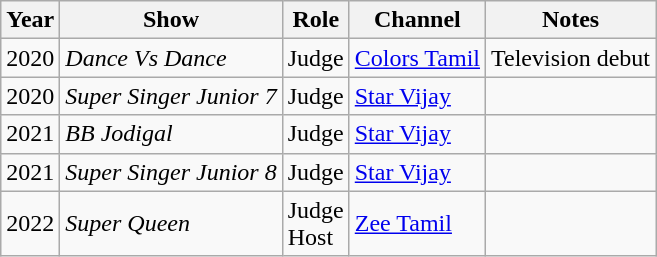<table class="wikitable sortable">
<tr>
<th>Year</th>
<th>Show</th>
<th>Role</th>
<th>Channel</th>
<th>Notes</th>
</tr>
<tr>
<td>2020</td>
<td><em>Dance Vs Dance</em></td>
<td>Judge</td>
<td><a href='#'>Colors Tamil</a></td>
<td>Television debut</td>
</tr>
<tr>
<td>2020</td>
<td><em>Super Singer Junior 7 </em></td>
<td>Judge</td>
<td><a href='#'>Star Vijay</a></td>
<td></td>
</tr>
<tr>
<td>2021</td>
<td><em>BB Jodigal</em></td>
<td>Judge</td>
<td><a href='#'>Star Vijay</a></td>
<td></td>
</tr>
<tr>
<td>2021</td>
<td><em>Super Singer Junior 8 </em></td>
<td>Judge</td>
<td><a href='#'>Star Vijay</a></td>
<td></td>
</tr>
<tr>
<td>2022</td>
<td><em>Super Queen</em></td>
<td>Judge<br>Host</td>
<td><a href='#'>Zee Tamil</a></td>
<td></td>
</tr>
</table>
